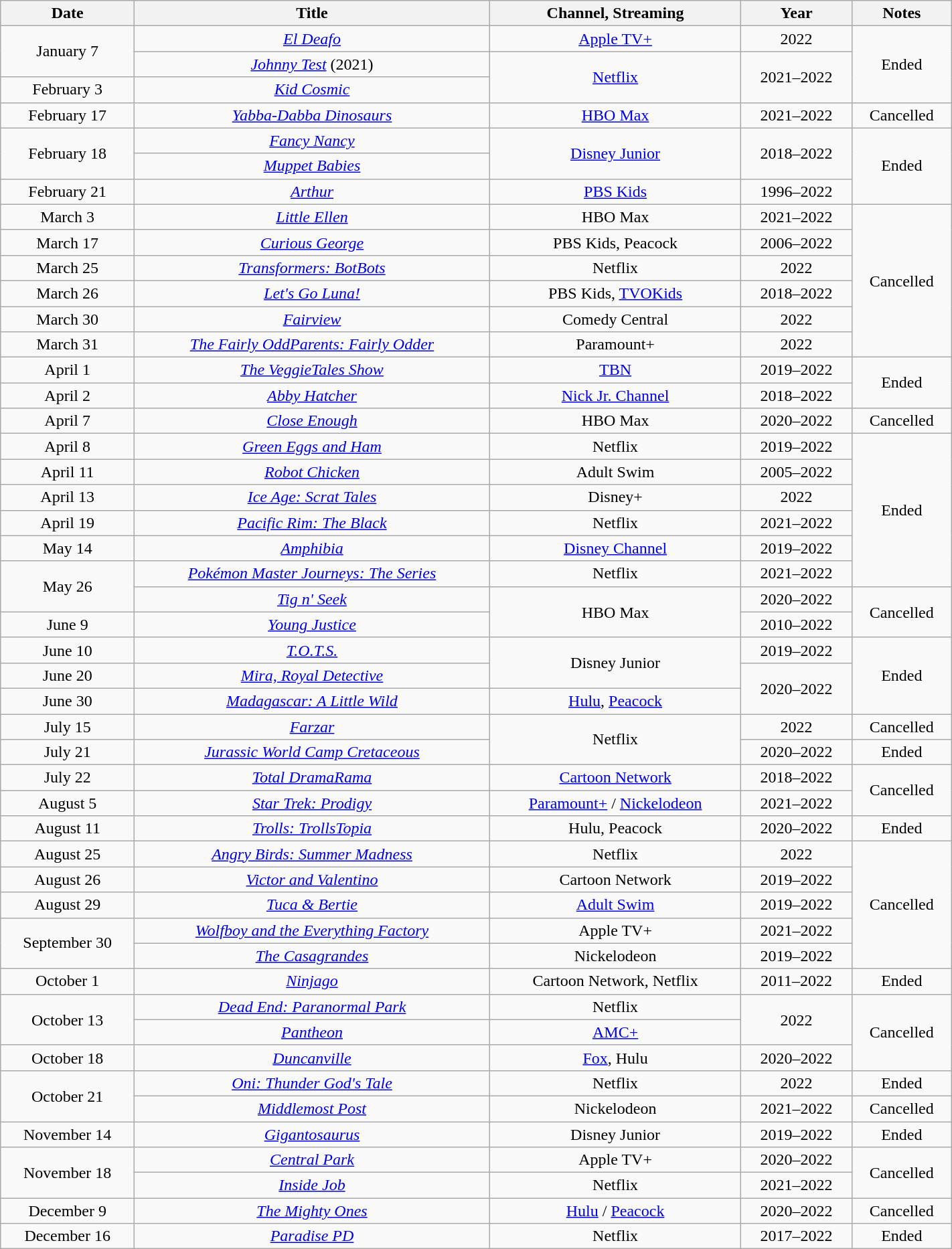<table class="wikitable" style="border-collapse: collapse; text-align: center" width="75%" border="1" cellpadding="3">
<tr>
<th scope="col">Date</th>
<th scope="col">Title</th>
<th scope="col">Channel, Streaming</th>
<th scope="col">Year</th>
<th scope="col">Notes</th>
</tr>
<tr>
<td rowspan="2">January 7</td>
<td><em><a href='#'>El Deafo</a></em></td>
<td><a href='#'>Apple TV+</a></td>
<td>2022</td>
<td rowspan="3">Ended</td>
</tr>
<tr>
<td><em><a href='#'>Johnny Test</a></em> (2021)</td>
<td rowspan="2"><a href='#'>Netflix</a></td>
<td rowspan="2">2021–2022</td>
</tr>
<tr>
<td>February 3</td>
<td><em><a href='#'>Kid Cosmic</a></em></td>
</tr>
<tr>
<td>February 17</td>
<td><em><a href='#'>Yabba-Dabba Dinosaurs</a></em></td>
<td><a href='#'>HBO Max</a></td>
<td>2021–2022</td>
<td>Cancelled</td>
</tr>
<tr>
<td rowspan="2">February 18</td>
<td><em><a href='#'>Fancy Nancy</a></em></td>
<td rowspan="2"><a href='#'>Disney Junior</a></td>
<td rowspan=2>2018–2022</td>
<td rowspan="3">Ended</td>
</tr>
<tr>
<td><em><a href='#'>Muppet Babies</a></em></td>
</tr>
<tr>
<td>February 21</td>
<td><em><a href='#'>Arthur</a></em></td>
<td><a href='#'>PBS Kids</a></td>
<td>1996–2022</td>
</tr>
<tr>
<td>March 3</td>
<td><em><a href='#'>Little Ellen</a></em></td>
<td>HBO Max</td>
<td>2021–2022</td>
<td rowspan="6">Cancelled</td>
</tr>
<tr>
<td>March 17</td>
<td><em><a href='#'>Curious George</a></em></td>
<td>PBS Kids, Peacock</td>
<td>2006–2022</td>
</tr>
<tr>
<td>March 25</td>
<td><em><a href='#'>Transformers: BotBots</a></em></td>
<td>Netflix</td>
<td>2022</td>
</tr>
<tr>
<td>March 26</td>
<td><em><a href='#'>Let's Go Luna!</a></em></td>
<td>PBS Kids, <a href='#'>TVOKids</a></td>
<td>2018–2022</td>
</tr>
<tr>
<td>March 30</td>
<td><em><a href='#'>Fairview</a></em></td>
<td>Comedy Central</td>
<td>2022</td>
</tr>
<tr>
<td>March 31</td>
<td><em><a href='#'>The Fairly OddParents: Fairly Odder</a></em></td>
<td>Paramount+</td>
<td>2022</td>
</tr>
<tr>
<td>April 1</td>
<td><em><a href='#'>The VeggieTales Show</a></em></td>
<td><a href='#'>TBN</a></td>
<td>2019–2022</td>
<td rowspan="2">Ended</td>
</tr>
<tr>
<td>April 2</td>
<td><em><a href='#'>Abby Hatcher</a></em></td>
<td><a href='#'>Nick Jr. Channel</a></td>
<td>2018–2022</td>
</tr>
<tr>
<td>April 7</td>
<td><em><a href='#'>Close Enough</a></em></td>
<td>HBO Max</td>
<td>2020–2022</td>
<td>Cancelled</td>
</tr>
<tr>
<td>April 8</td>
<td><em><a href='#'>Green Eggs and Ham</a></em></td>
<td>Netflix</td>
<td>2019–2022</td>
<td rowspan="6">Ended</td>
</tr>
<tr>
<td>April 11</td>
<td><em><a href='#'>Robot Chicken</a></em></td>
<td>Adult Swim</td>
<td>2005–2022</td>
</tr>
<tr>
<td>April 13</td>
<td><em><a href='#'>Ice Age: Scrat Tales</a></em></td>
<td>Disney+</td>
<td>2022</td>
</tr>
<tr>
<td>April 19</td>
<td><em><a href='#'>Pacific Rim: The Black</a></em></td>
<td>Netflix</td>
<td>2021–2022</td>
</tr>
<tr>
<td>May 14</td>
<td><em><a href='#'>Amphibia</a></em></td>
<td><a href='#'>Disney Channel</a></td>
<td>2019–2022</td>
</tr>
<tr>
<td rowspan=2>May 26</td>
<td><em><a href='#'>Pokémon Master Journeys: The Series</a></em></td>
<td>Netflix</td>
<td>2021–2022</td>
</tr>
<tr>
<td><em><a href='#'>Tig n' Seek</a></em></td>
<td rowspan=2>HBO Max</td>
<td>2020–2022</td>
<td rowspan=2>Cancelled</td>
</tr>
<tr>
<td>June 9</td>
<td><em><a href='#'>Young Justice</a></em></td>
<td>2010–2022</td>
</tr>
<tr>
<td>June 10</td>
<td><em><a href='#'>T.O.T.S.</a></em></td>
<td rowspan=2>Disney Junior</td>
<td>2019–2022</td>
<td rowspan="3">Ended</td>
</tr>
<tr>
<td>June 20</td>
<td><em><a href='#'>Mira, Royal Detective</a></em></td>
<td rowspan="2">2020–2022</td>
</tr>
<tr>
<td>June 30</td>
<td><em><a href='#'>Madagascar: A Little Wild</a></em></td>
<td><a href='#'>Hulu</a>, <a href='#'>Peacock</a></td>
</tr>
<tr>
<td>July 15</td>
<td><em><a href='#'>Farzar</a></em></td>
<td rowspan="2">Netflix</td>
<td>2022</td>
<td>Cancelled</td>
</tr>
<tr>
<td>July 21</td>
<td><em><a href='#'>Jurassic World Camp Cretaceous</a></em></td>
<td>2020–2022</td>
<td>Ended</td>
</tr>
<tr>
<td>July 22</td>
<td><em><a href='#'>Total DramaRama</a></em></td>
<td><a href='#'>Cartoon Network</a></td>
<td>2018–2022</td>
<td rowspan="2">Cancelled</td>
</tr>
<tr>
<td>August 5</td>
<td><em><a href='#'>Star Trek: Prodigy</a></em></td>
<td><a href='#'>Paramount+</a> / <a href='#'>Nickelodeon</a></td>
<td>2021–2022</td>
</tr>
<tr>
<td>August 11</td>
<td><em><a href='#'>Trolls: TrollsTopia</a></em></td>
<td>Hulu, Peacock</td>
<td>2020–2022</td>
<td>Ended</td>
</tr>
<tr>
<td>August 25</td>
<td><em><a href='#'>Angry Birds: Summer Madness</a></em></td>
<td>Netflix</td>
<td>2022</td>
<td rowspan="5">Cancelled</td>
</tr>
<tr>
<td>August 26</td>
<td><em><a href='#'>Victor and Valentino</a></em></td>
<td>Cartoon Network</td>
<td>2019–2022</td>
</tr>
<tr>
<td>August 29</td>
<td><em><a href='#'>Tuca & Bertie</a></em></td>
<td><a href='#'>Adult Swim</a></td>
<td>2019–2022</td>
</tr>
<tr>
<td rowspan="2">September 30</td>
<td><em><a href='#'>Wolfboy and the Everything Factory</a></em></td>
<td>Apple TV+</td>
<td>2021–2022</td>
</tr>
<tr>
<td><em><a href='#'>The Casagrandes</a></em></td>
<td>Nickelodeon</td>
<td>2019–2022</td>
</tr>
<tr>
<td>October 1</td>
<td><em><a href='#'>Ninjago</a></em></td>
<td>Cartoon Network, Netflix</td>
<td>2011–2022</td>
<td>Ended</td>
</tr>
<tr>
<td rowspan="2">October 13</td>
<td><em><a href='#'>Dead End: Paranormal Park</a></em></td>
<td>Netflix</td>
<td rowspan="2">2022</td>
<td rowspan="3">Cancelled</td>
</tr>
<tr>
<td><em><a href='#'>Pantheon</a></em></td>
<td><a href='#'>AMC+</a></td>
</tr>
<tr>
<td>October 18</td>
<td><em><a href='#'>Duncanville</a></em></td>
<td><a href='#'>Fox</a>, Hulu</td>
<td>2020–2022</td>
</tr>
<tr>
<td rowspan="2">October 21</td>
<td><em><a href='#'>Oni: Thunder God's Tale</a></em></td>
<td>Netflix</td>
<td>2022</td>
<td>Ended</td>
</tr>
<tr>
<td><em><a href='#'>Middlemost Post</a></em></td>
<td>Nickelodeon</td>
<td>2021–2022</td>
<td>Cancelled</td>
</tr>
<tr>
<td>November 14</td>
<td><em><a href='#'>Gigantosaurus</a></em></td>
<td>Disney Junior</td>
<td>2019–2022</td>
<td>Ended</td>
</tr>
<tr>
<td rowspan=2>November 18</td>
<td><em><a href='#'>Central Park</a></em></td>
<td>Apple TV+</td>
<td>2020–2022</td>
<td rowspan=2>Cancelled</td>
</tr>
<tr>
<td><em><a href='#'>Inside Job</a></em></td>
<td>Netflix</td>
<td>2021–2022</td>
</tr>
<tr>
<td>December 9</td>
<td><em><a href='#'>The Mighty Ones</a></em></td>
<td><a href='#'>Hulu</a> / <a href='#'>Peacock</a></td>
<td>2020–2022</td>
<td>Cancelled</td>
</tr>
<tr>
<td>December 16</td>
<td><em><a href='#'>Paradise PD</a></em></td>
<td>Netflix</td>
<td>2017–2022</td>
<td>Ended</td>
</tr>
</table>
